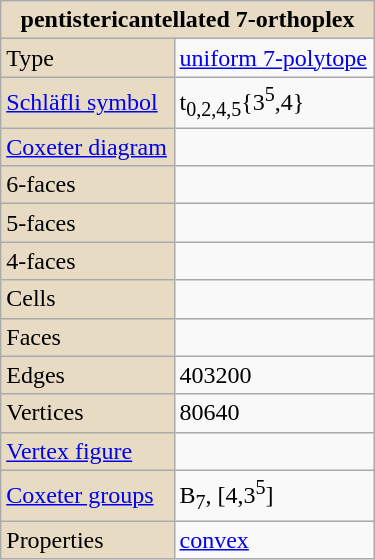<table class="wikitable" align="right" style="margin-left:10px" width="250">
<tr>
<th style="background:#e7dcc3;" colspan="2">pentistericantellated 7-orthoplex</th>
</tr>
<tr>
<td style="background:#e7dcc3;">Type</td>
<td><a href='#'>uniform 7-polytope</a></td>
</tr>
<tr>
<td style="background:#e7dcc3;"><a href='#'>Schläfli symbol</a></td>
<td>t<sub>0,2,4,5</sub>{3<sup>5</sup>,4}</td>
</tr>
<tr>
<td style="background:#e7dcc3;"><a href='#'>Coxeter diagram</a></td>
<td><br></td>
</tr>
<tr>
<td style="background:#e7dcc3;">6-faces</td>
<td></td>
</tr>
<tr>
<td style="background:#e7dcc3;">5-faces</td>
<td></td>
</tr>
<tr>
<td style="background:#e7dcc3;">4-faces</td>
<td></td>
</tr>
<tr>
<td style="background:#e7dcc3;">Cells</td>
<td></td>
</tr>
<tr>
<td style="background:#e7dcc3;">Faces</td>
<td></td>
</tr>
<tr>
<td style="background:#e7dcc3;">Edges</td>
<td>403200</td>
</tr>
<tr>
<td style="background:#e7dcc3;">Vertices</td>
<td>80640</td>
</tr>
<tr>
<td style="background:#e7dcc3;"><a href='#'>Vertex figure</a></td>
<td></td>
</tr>
<tr>
<td style="background:#e7dcc3;"><a href='#'>Coxeter groups</a></td>
<td>B<sub>7</sub>, [4,3<sup>5</sup>]</td>
</tr>
<tr>
<td style="background:#e7dcc3;">Properties</td>
<td><a href='#'>convex</a></td>
</tr>
</table>
